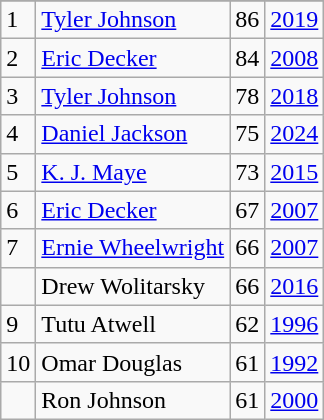<table class="wikitable">
<tr>
</tr>
<tr>
<td>1</td>
<td><a href='#'>Tyler Johnson</a></td>
<td>86</td>
<td><a href='#'>2019</a></td>
</tr>
<tr>
<td>2</td>
<td><a href='#'>Eric Decker</a></td>
<td>84</td>
<td><a href='#'>2008</a></td>
</tr>
<tr>
<td>3</td>
<td><a href='#'>Tyler Johnson</a></td>
<td>78</td>
<td><a href='#'>2018</a></td>
</tr>
<tr>
<td>4</td>
<td><a href='#'>Daniel Jackson</a></td>
<td>75</td>
<td><a href='#'>2024</a></td>
</tr>
<tr>
<td>5</td>
<td><a href='#'>K. J. Maye</a></td>
<td>73</td>
<td><a href='#'>2015</a></td>
</tr>
<tr>
<td>6</td>
<td><a href='#'>Eric Decker</a></td>
<td>67</td>
<td><a href='#'>2007</a></td>
</tr>
<tr>
<td>7</td>
<td><a href='#'>Ernie Wheelwright</a></td>
<td>66</td>
<td><a href='#'>2007</a></td>
</tr>
<tr>
<td></td>
<td>Drew Wolitarsky</td>
<td>66</td>
<td><a href='#'>2016</a></td>
</tr>
<tr>
<td>9</td>
<td>Tutu Atwell</td>
<td>62</td>
<td><a href='#'>1996</a></td>
</tr>
<tr>
<td>10</td>
<td>Omar Douglas</td>
<td>61</td>
<td><a href='#'>1992</a></td>
</tr>
<tr>
<td></td>
<td>Ron Johnson</td>
<td>61</td>
<td><a href='#'>2000</a></td>
</tr>
</table>
